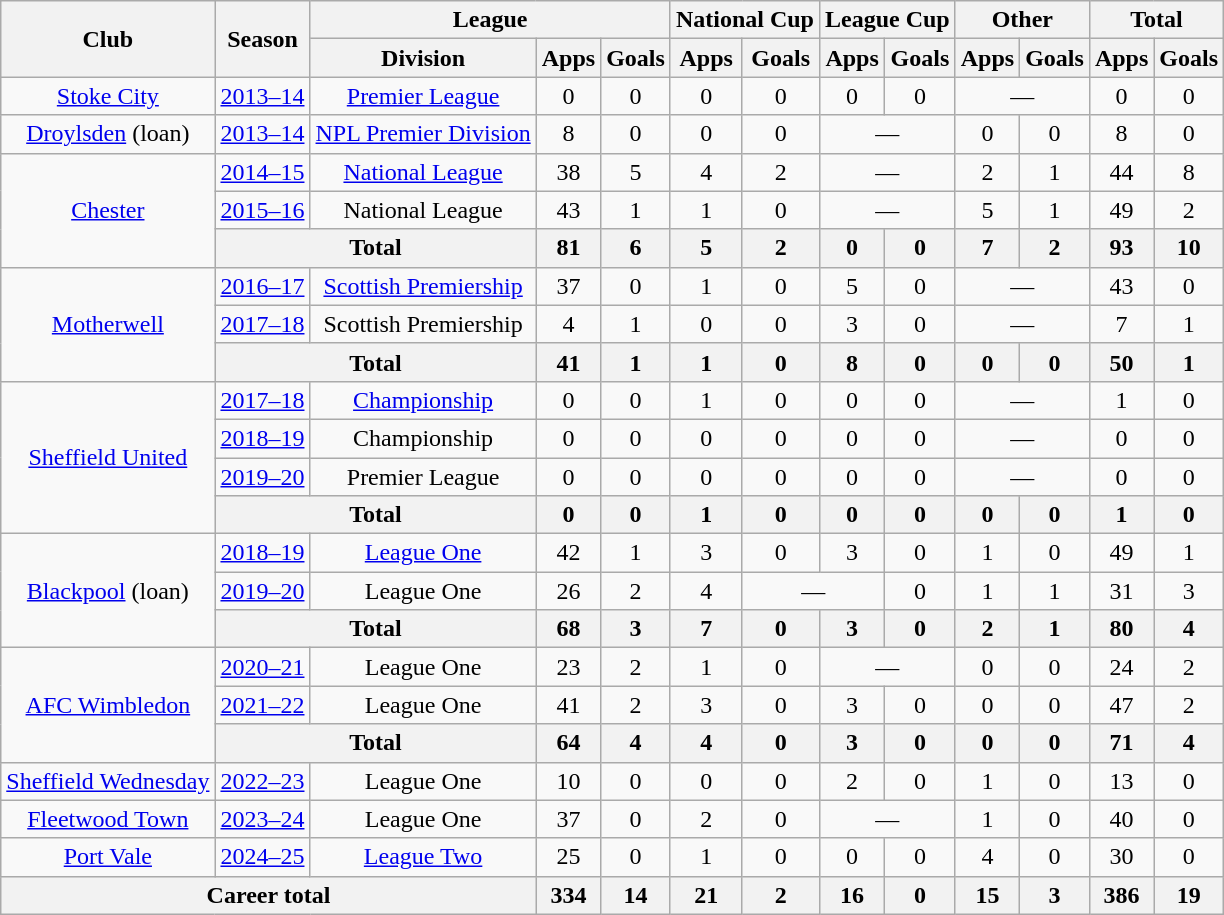<table class="wikitable" style="text-align: center;">
<tr>
<th rowspan="2">Club</th>
<th rowspan="2">Season</th>
<th colspan="3">League</th>
<th colspan="2">National Cup</th>
<th colspan="2">League Cup</th>
<th colspan="2">Other</th>
<th colspan="2">Total</th>
</tr>
<tr>
<th>Division</th>
<th>Apps</th>
<th>Goals</th>
<th>Apps</th>
<th>Goals</th>
<th>Apps</th>
<th>Goals</th>
<th>Apps</th>
<th>Goals</th>
<th>Apps</th>
<th>Goals</th>
</tr>
<tr>
<td><a href='#'>Stoke City</a></td>
<td><a href='#'>2013–14</a></td>
<td><a href='#'>Premier League</a></td>
<td>0</td>
<td>0</td>
<td>0</td>
<td>0</td>
<td>0</td>
<td>0</td>
<td colspan="2">—</td>
<td>0</td>
<td>0</td>
</tr>
<tr>
<td><a href='#'>Droylsden</a> (loan)</td>
<td><a href='#'>2013–14</a></td>
<td><a href='#'>NPL Premier Division</a></td>
<td>8</td>
<td>0</td>
<td>0</td>
<td>0</td>
<td colspan="2">—</td>
<td>0</td>
<td>0</td>
<td>8</td>
<td>0</td>
</tr>
<tr>
<td rowspan="3"><a href='#'>Chester</a></td>
<td><a href='#'>2014–15</a></td>
<td><a href='#'>National League</a></td>
<td>38</td>
<td>5</td>
<td>4</td>
<td>2</td>
<td colspan="2">—</td>
<td>2</td>
<td>1</td>
<td>44</td>
<td>8</td>
</tr>
<tr>
<td><a href='#'>2015–16</a></td>
<td>National League</td>
<td>43</td>
<td>1</td>
<td>1</td>
<td>0</td>
<td colspan="2">—</td>
<td>5</td>
<td>1</td>
<td>49</td>
<td>2</td>
</tr>
<tr>
<th colspan="2">Total</th>
<th>81</th>
<th>6</th>
<th>5</th>
<th>2</th>
<th>0</th>
<th>0</th>
<th>7</th>
<th>2</th>
<th>93</th>
<th>10</th>
</tr>
<tr>
<td rowspan="3"><a href='#'>Motherwell</a></td>
<td><a href='#'>2016–17</a></td>
<td><a href='#'>Scottish Premiership</a></td>
<td>37</td>
<td>0</td>
<td>1</td>
<td>0</td>
<td>5</td>
<td>0</td>
<td colspan="2">—</td>
<td>43</td>
<td>0</td>
</tr>
<tr>
<td><a href='#'>2017–18</a></td>
<td>Scottish Premiership</td>
<td>4</td>
<td>1</td>
<td>0</td>
<td>0</td>
<td>3</td>
<td>0</td>
<td colspan="2">—</td>
<td>7</td>
<td>1</td>
</tr>
<tr>
<th colspan="2">Total</th>
<th>41</th>
<th>1</th>
<th>1</th>
<th>0</th>
<th>8</th>
<th>0</th>
<th>0</th>
<th>0</th>
<th>50</th>
<th>1</th>
</tr>
<tr>
<td rowspan=4><a href='#'>Sheffield United</a></td>
<td><a href='#'>2017–18</a></td>
<td><a href='#'>Championship</a></td>
<td>0</td>
<td>0</td>
<td>1</td>
<td>0</td>
<td>0</td>
<td>0</td>
<td colspan="2">—</td>
<td>1</td>
<td>0</td>
</tr>
<tr>
<td><a href='#'>2018–19</a></td>
<td>Championship</td>
<td>0</td>
<td>0</td>
<td>0</td>
<td>0</td>
<td>0</td>
<td>0</td>
<td colspan="2">—</td>
<td>0</td>
<td>0</td>
</tr>
<tr>
<td><a href='#'>2019–20</a></td>
<td>Premier League</td>
<td>0</td>
<td>0</td>
<td>0</td>
<td>0</td>
<td>0</td>
<td>0</td>
<td colspan="2">—</td>
<td>0</td>
<td>0</td>
</tr>
<tr>
<th colspan=2>Total</th>
<th>0</th>
<th>0</th>
<th>1</th>
<th>0</th>
<th>0</th>
<th>0</th>
<th>0</th>
<th>0</th>
<th>1</th>
<th>0</th>
</tr>
<tr>
<td rowspan="3"><a href='#'>Blackpool</a> (loan)</td>
<td><a href='#'>2018–19</a></td>
<td><a href='#'>League One</a></td>
<td>42</td>
<td>1</td>
<td>3</td>
<td>0</td>
<td>3</td>
<td>0</td>
<td>1</td>
<td>0</td>
<td>49</td>
<td>1</td>
</tr>
<tr>
<td><a href='#'>2019–20</a></td>
<td>League One</td>
<td>26</td>
<td>2</td>
<td>4</td>
<td colspan="2">—</td>
<td>0</td>
<td>1</td>
<td>1</td>
<td>31</td>
<td>3</td>
</tr>
<tr>
<th colspan=2>Total</th>
<th>68</th>
<th>3</th>
<th>7</th>
<th>0</th>
<th>3</th>
<th>0</th>
<th>2</th>
<th>1</th>
<th>80</th>
<th>4</th>
</tr>
<tr>
<td rowspan="3"><a href='#'>AFC Wimbledon</a></td>
<td><a href='#'>2020–21</a></td>
<td>League One</td>
<td>23</td>
<td>2</td>
<td>1</td>
<td>0</td>
<td colspan="2">—</td>
<td>0</td>
<td>0</td>
<td>24</td>
<td>2</td>
</tr>
<tr>
<td><a href='#'>2021–22</a></td>
<td>League One</td>
<td>41</td>
<td>2</td>
<td>3</td>
<td>0</td>
<td>3</td>
<td>0</td>
<td>0</td>
<td>0</td>
<td>47</td>
<td>2</td>
</tr>
<tr>
<th colspan=2>Total</th>
<th>64</th>
<th>4</th>
<th>4</th>
<th>0</th>
<th>3</th>
<th>0</th>
<th>0</th>
<th>0</th>
<th>71</th>
<th>4</th>
</tr>
<tr>
<td><a href='#'>Sheffield Wednesday</a></td>
<td><a href='#'>2022–23</a></td>
<td>League One</td>
<td>10</td>
<td>0</td>
<td>0</td>
<td>0</td>
<td>2</td>
<td>0</td>
<td>1</td>
<td>0</td>
<td>13</td>
<td>0</td>
</tr>
<tr>
<td><a href='#'>Fleetwood Town</a></td>
<td><a href='#'>2023–24</a></td>
<td>League One</td>
<td>37</td>
<td>0</td>
<td>2</td>
<td>0</td>
<td colspan="2">—</td>
<td>1</td>
<td>0</td>
<td>40</td>
<td>0</td>
</tr>
<tr>
<td><a href='#'>Port Vale</a></td>
<td><a href='#'>2024–25</a></td>
<td><a href='#'>League Two</a></td>
<td>25</td>
<td>0</td>
<td>1</td>
<td>0</td>
<td>0</td>
<td>0</td>
<td>4</td>
<td>0</td>
<td>30</td>
<td>0</td>
</tr>
<tr>
<th colspan="3">Career total</th>
<th>334</th>
<th>14</th>
<th>21</th>
<th>2</th>
<th>16</th>
<th>0</th>
<th>15</th>
<th>3</th>
<th>386</th>
<th>19</th>
</tr>
</table>
